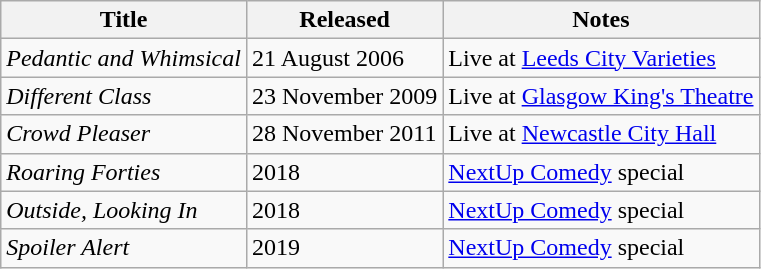<table class="wikitable">
<tr>
<th>Title</th>
<th>Released</th>
<th>Notes</th>
</tr>
<tr>
<td><em>Pedantic and Whimsical</em></td>
<td>21 August 2006</td>
<td>Live at <a href='#'>Leeds City Varieties</a></td>
</tr>
<tr>
<td><em>Different Class</em></td>
<td>23 November 2009</td>
<td>Live at <a href='#'>Glasgow King's Theatre</a></td>
</tr>
<tr>
<td><em>Crowd Pleaser</em></td>
<td>28 November 2011</td>
<td>Live at <a href='#'>Newcastle City Hall</a></td>
</tr>
<tr>
<td><em>Roaring Forties</em></td>
<td>2018</td>
<td><a href='#'>NextUp Comedy</a> special</td>
</tr>
<tr>
<td><em>Outside, Looking In</em></td>
<td>2018</td>
<td><a href='#'>NextUp Comedy</a> special</td>
</tr>
<tr>
<td><em>Spoiler Alert</em></td>
<td>2019</td>
<td><a href='#'>NextUp Comedy</a> special</td>
</tr>
</table>
